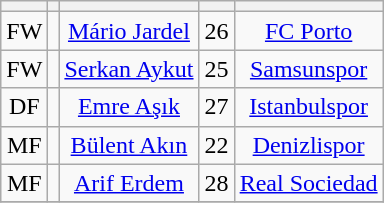<table class="wikitable sortable" style="text-align: center">
<tr>
<th></th>
<th></th>
<th></th>
<th></th>
<th></th>
</tr>
<tr>
<td>FW</td>
<td></td>
<td><a href='#'>Mário Jardel</a></td>
<td>26</td>
<td><a href='#'>FC Porto</a></td>
</tr>
<tr>
<td>FW</td>
<td></td>
<td><a href='#'>Serkan Aykut</a></td>
<td>25</td>
<td><a href='#'>Samsunspor</a></td>
</tr>
<tr>
<td>DF</td>
<td></td>
<td><a href='#'>Emre Aşık</a></td>
<td>27</td>
<td><a href='#'>Istanbulspor</a></td>
</tr>
<tr>
<td>MF</td>
<td></td>
<td><a href='#'>Bülent Akın</a></td>
<td>22</td>
<td><a href='#'>Denizlispor</a></td>
</tr>
<tr>
<td>MF</td>
<td></td>
<td><a href='#'>Arif Erdem</a></td>
<td>28</td>
<td><a href='#'>Real Sociedad</a></td>
</tr>
<tr>
</tr>
</table>
